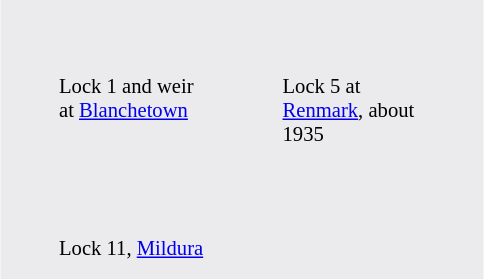<table align="center" cellpadding="10px cellspacing" style="background:#EBEAED; border:1px solid dimgray; font-size: 86%; color:black; border:0; height:230; valign:bottom">
<tr align="center">
<td></td>
<td></td>
<td></td>
<td></td>
<td><br></td>
</tr>
<tr align="left" valign="top">
<td width="5"></td>
<td width="100">Lock 1 and weir at <a href='#'>Blanchetown</a></td>
<td width="5"></td>
<td width="100">Lock 5 at <a href='#'>Renmark</a>, about 1935<br></td>
</tr>
<tr align="center">
<td></td>
<td></td>
<td><br></td>
</tr>
<tr align="left" valign="top">
<td width="5"></td>
<td width="100">Lock 11, <a href='#'>Mildura</a></td>
</tr>
</table>
